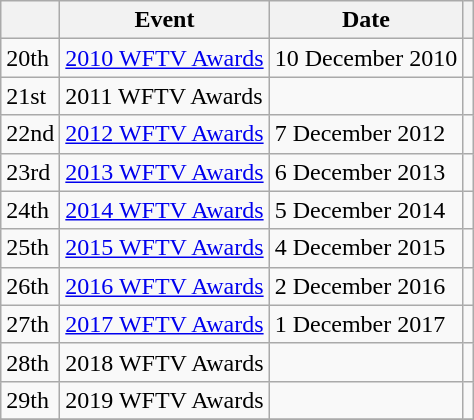<table class="wikitable">
<tr>
<th></th>
<th>Event</th>
<th>Date</th>
<th></th>
</tr>
<tr>
<td>20th</td>
<td><a href='#'>2010 WFTV Awards</a></td>
<td>10 December 2010</td>
<td></td>
</tr>
<tr>
<td>21st</td>
<td>2011 WFTV Awards</td>
<td></td>
<td></td>
</tr>
<tr>
<td>22nd</td>
<td><a href='#'>2012 WFTV Awards</a></td>
<td>7 December 2012</td>
<td></td>
</tr>
<tr>
<td>23rd</td>
<td><a href='#'>2013 WFTV Awards</a></td>
<td>6 December 2013</td>
<td></td>
</tr>
<tr>
<td>24th</td>
<td><a href='#'>2014 WFTV Awards</a></td>
<td>5 December 2014</td>
<td></td>
</tr>
<tr>
<td>25th</td>
<td><a href='#'>2015 WFTV Awards</a></td>
<td>4 December 2015</td>
<td></td>
</tr>
<tr>
<td>26th</td>
<td><a href='#'>2016 WFTV Awards</a></td>
<td>2 December 2016</td>
<td></td>
</tr>
<tr>
<td>27th</td>
<td><a href='#'>2017 WFTV Awards</a></td>
<td>1 December 2017</td>
<td></td>
</tr>
<tr>
<td>28th</td>
<td>2018 WFTV Awards</td>
<td></td>
<td></td>
</tr>
<tr>
<td>29th</td>
<td>2019 WFTV Awards</td>
<td></td>
<td></td>
</tr>
<tr>
</tr>
</table>
